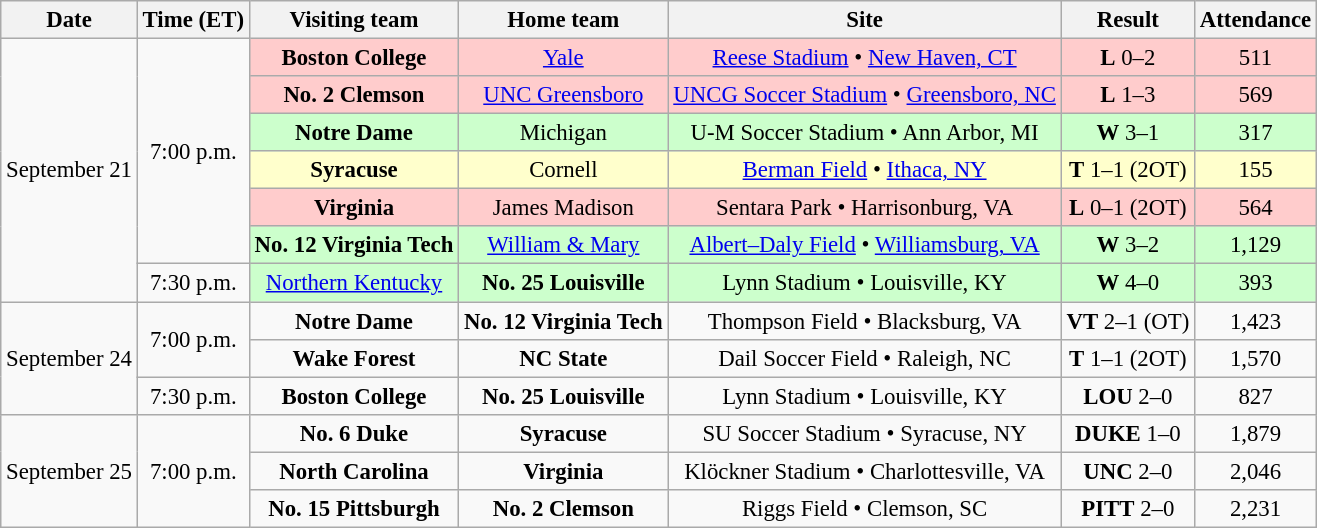<table class="wikitable" style="font-size:95%; text-align: center;">
<tr>
<th>Date</th>
<th>Time (ET)</th>
<th>Visiting team</th>
<th>Home team</th>
<th>Site</th>
<th>Result</th>
<th>Attendance</th>
</tr>
<tr>
<td rowspan=7>September 21</td>
<td rowspan=6>7:00 p.m.</td>
<td style="background:#fcc;"><strong>Boston College</strong></td>
<td style="background:#fcc;"><a href='#'>Yale</a></td>
<td style="background:#fcc;"><a href='#'>Reese Stadium</a> • <a href='#'>New Haven, CT</a></td>
<td style="background:#fcc;"><strong>L</strong> 0–2</td>
<td style="background:#fcc;">511</td>
</tr>
<tr>
<td style="background:#fcc;"><strong>No. 2 Clemson</strong></td>
<td style="background:#fcc;"><a href='#'>UNC Greensboro</a></td>
<td style="background:#fcc;"><a href='#'>UNCG Soccer Stadium</a> • <a href='#'>Greensboro, NC</a></td>
<td style="background:#fcc;"><strong>L</strong> 1–3</td>
<td style="background:#fcc;">569</td>
</tr>
<tr>
<td style="background:#cfc;"><strong>Notre Dame</strong></td>
<td style="background:#cfc;">Michigan</td>
<td style="background:#cfc;">U-M Soccer Stadium • Ann Arbor, MI</td>
<td style="background:#cfc;"><strong>W</strong> 3–1</td>
<td style="background:#cfc;">317</td>
</tr>
<tr>
<td style="background:#ffc;"><strong>Syracuse</strong></td>
<td style="background:#ffc;">Cornell</td>
<td style="background:#ffc;"><a href='#'>Berman Field</a> • <a href='#'>Ithaca, NY</a></td>
<td style="background:#ffc;"><strong>T</strong> 1–1 (2OT)</td>
<td style="background:#ffc;">155</td>
</tr>
<tr>
<td style="background:#fcc;"><strong>Virginia</strong></td>
<td style="background:#fcc;">James Madison</td>
<td style="background:#fcc;">Sentara Park • Harrisonburg, VA</td>
<td style="background:#fcc;"><strong>L</strong> 0–1 (2OT)</td>
<td style="background:#fcc;">564</td>
</tr>
<tr>
<td style="background:#cfc;"><strong>No. 12 Virginia Tech</strong></td>
<td style="background:#cfc;"><a href='#'>William & Mary</a></td>
<td style="background:#cfc;"><a href='#'>Albert–Daly Field</a> • <a href='#'>Williamsburg, VA</a></td>
<td style="background:#cfc;"><strong>W</strong> 3–2</td>
<td style="background:#cfc;">1,129</td>
</tr>
<tr>
<td>7:30 p.m.</td>
<td style="background:#cfc;"><a href='#'>Northern Kentucky</a></td>
<td style="background:#cfc;"><strong>No. 25 Louisville</strong></td>
<td style="background:#cfc;">Lynn Stadium • Louisville, KY</td>
<td style="background:#cfc;"><strong>W</strong> 4–0</td>
<td style="background:#cfc;">393</td>
</tr>
<tr>
<td rowspan=3>September 24</td>
<td rowspan=2>7:00 p.m.</td>
<td><strong>Notre Dame</strong></td>
<td><strong>No. 12 Virginia Tech</strong></td>
<td>Thompson Field • Blacksburg, VA</td>
<td><strong>VT</strong> 2–1 (OT)</td>
<td>1,423</td>
</tr>
<tr>
<td><strong>Wake Forest</strong></td>
<td><strong>NC State</strong></td>
<td>Dail Soccer Field • Raleigh, NC</td>
<td><strong>T</strong> 1–1 (2OT)</td>
<td>1,570</td>
</tr>
<tr>
<td>7:30 p.m.</td>
<td><strong>Boston College</strong></td>
<td><strong>No. 25 Louisville</strong></td>
<td>Lynn Stadium • Louisville, KY</td>
<td><strong>LOU</strong> 2–0</td>
<td>827</td>
</tr>
<tr>
<td rowspan=3>September 25</td>
<td rowspan=3>7:00 p.m.</td>
<td><strong>No. 6 Duke</strong></td>
<td><strong>Syracuse</strong></td>
<td>SU Soccer Stadium • Syracuse, NY</td>
<td><strong>DUKE</strong> 1–0</td>
<td>1,879</td>
</tr>
<tr>
<td><strong>North Carolina</strong></td>
<td><strong>Virginia</strong></td>
<td>Klöckner Stadium • Charlottesville, VA</td>
<td><strong>UNC</strong> 2–0</td>
<td>2,046</td>
</tr>
<tr>
<td><strong>No. 15 Pittsburgh</strong></td>
<td><strong>No. 2 Clemson</strong></td>
<td>Riggs Field • Clemson, SC</td>
<td><strong>PITT</strong> 2–0</td>
<td>2,231</td>
</tr>
</table>
